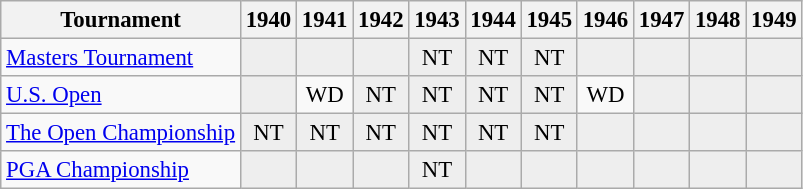<table class="wikitable" style="font-size:95%;text-align:center;">
<tr>
<th>Tournament</th>
<th>1940</th>
<th>1941</th>
<th>1942</th>
<th>1943</th>
<th>1944</th>
<th>1945</th>
<th>1946</th>
<th>1947</th>
<th>1948</th>
<th>1949</th>
</tr>
<tr>
<td align=left><a href='#'>Masters Tournament</a></td>
<td style="background:#eeeeee;"></td>
<td style="background:#eeeeee;"></td>
<td style="background:#eeeeee;"></td>
<td style="background:#eeeeee;">NT</td>
<td style="background:#eeeeee;">NT</td>
<td style="background:#eeeeee;">NT</td>
<td style="background:#eeeeee;"></td>
<td style="background:#eeeeee;"></td>
<td style="background:#eeeeee;"></td>
<td style="background:#eeeeee;"></td>
</tr>
<tr>
<td align=left><a href='#'>U.S. Open</a></td>
<td style="background:#eeeeee;"></td>
<td>WD</td>
<td style="background:#eeeeee;">NT</td>
<td style="background:#eeeeee;">NT</td>
<td style="background:#eeeeee;">NT</td>
<td style="background:#eeeeee;">NT</td>
<td>WD</td>
<td style="background:#eeeeee;"></td>
<td style="background:#eeeeee;"></td>
<td style="background:#eeeeee;"></td>
</tr>
<tr>
<td align=left><a href='#'>The Open Championship</a></td>
<td style="background:#eeeeee;">NT</td>
<td style="background:#eeeeee;">NT</td>
<td style="background:#eeeeee;">NT</td>
<td style="background:#eeeeee;">NT</td>
<td style="background:#eeeeee;">NT</td>
<td style="background:#eeeeee;">NT</td>
<td style="background:#eeeeee;"></td>
<td style="background:#eeeeee;"></td>
<td style="background:#eeeeee;"></td>
<td style="background:#eeeeee;"></td>
</tr>
<tr>
<td align=left><a href='#'>PGA Championship</a></td>
<td style="background:#eeeeee;"></td>
<td style="background:#eeeeee;"></td>
<td style="background:#eeeeee;"></td>
<td style="background:#eeeeee;">NT</td>
<td style="background:#eeeeee;"></td>
<td style="background:#eeeeee;"></td>
<td style="background:#eeeeee;"></td>
<td style="background:#eeeeee;"></td>
<td style="background:#eeeeee;"></td>
<td style="background:#eeeeee;"></td>
</tr>
</table>
